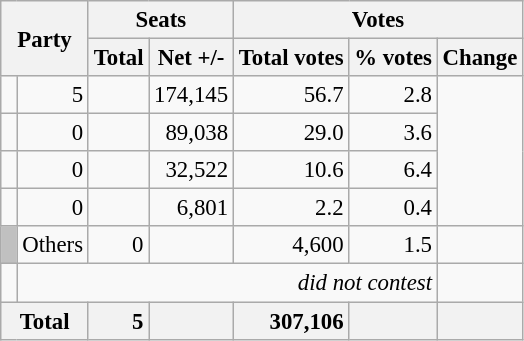<table class="wikitable" style="text-align:right; font-size:95%;">
<tr>
<th colspan="2" rowspan="2">Party</th>
<th colspan="2">Seats</th>
<th colspan="3">Votes</th>
</tr>
<tr>
<th>Total</th>
<th>Net +/-</th>
<th>Total votes</th>
<th>% votes</th>
<th>Change</th>
</tr>
<tr>
<td></td>
<td>5</td>
<td></td>
<td>174,145</td>
<td>56.7</td>
<td>2.8</td>
</tr>
<tr>
<td></td>
<td>0</td>
<td></td>
<td>89,038</td>
<td>29.0</td>
<td>3.6</td>
</tr>
<tr>
<td></td>
<td>0</td>
<td></td>
<td>32,522</td>
<td>10.6</td>
<td>6.4</td>
</tr>
<tr>
<td></td>
<td>0</td>
<td></td>
<td>6,801</td>
<td>2.2</td>
<td>0.4</td>
</tr>
<tr>
<td style="background:silver;"> </td>
<td align=left>Others</td>
<td>0</td>
<td></td>
<td>4,600</td>
<td>1.5</td>
<td></td>
</tr>
<tr>
<td></td>
<td colspan="5"><em>did not contest</em></td>
</tr>
<tr>
<th colspan="2" style="background:#f2f2f2">Total</th>
<td style="background:#f2f2f2;"><strong>5</strong></td>
<td style="background:#f2f2f2;"></td>
<td style="background:#f2f2f2;"><strong>307,106</strong></td>
<td style="background:#f2f2f2;"></td>
<td style="background:#f2f2f2;"></td>
</tr>
</table>
